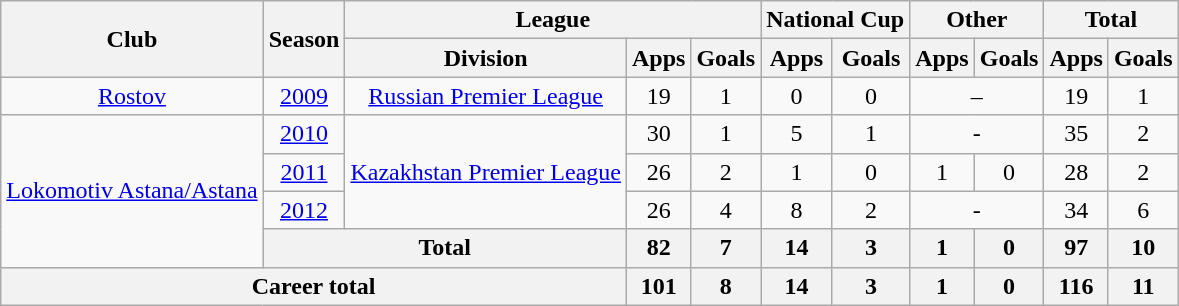<table class="wikitable" style="text-align: center;">
<tr>
<th rowspan="2">Club</th>
<th rowspan="2">Season</th>
<th colspan="3">League</th>
<th colspan="2">National Cup</th>
<th colspan="2">Other</th>
<th colspan="2">Total</th>
</tr>
<tr>
<th>Division</th>
<th>Apps</th>
<th>Goals</th>
<th>Apps</th>
<th>Goals</th>
<th>Apps</th>
<th>Goals</th>
<th>Apps</th>
<th>Goals</th>
</tr>
<tr>
<td><a href='#'>Rostov</a></td>
<td><a href='#'>2009</a></td>
<td><a href='#'>Russian Premier League</a></td>
<td>19</td>
<td>1</td>
<td>0</td>
<td>0</td>
<td colspan="2">–</td>
<td>19</td>
<td>1</td>
</tr>
<tr>
<td rowspan="4"><a href='#'>Lokomotiv Astana/Astana</a></td>
<td><a href='#'>2010</a></td>
<td rowspan="3"><a href='#'>Kazakhstan Premier League</a></td>
<td>30</td>
<td>1</td>
<td>5</td>
<td>1</td>
<td colspan="2">-</td>
<td>35</td>
<td>2</td>
</tr>
<tr>
<td><a href='#'>2011</a></td>
<td>26</td>
<td>2</td>
<td>1</td>
<td>0</td>
<td>1</td>
<td>0</td>
<td>28</td>
<td>2</td>
</tr>
<tr>
<td><a href='#'>2012</a></td>
<td>26</td>
<td>4</td>
<td>8</td>
<td>2</td>
<td colspan="2">-</td>
<td>34</td>
<td>6</td>
</tr>
<tr>
<th colspan="2">Total</th>
<th>82</th>
<th>7</th>
<th>14</th>
<th>3</th>
<th>1</th>
<th>0</th>
<th>97</th>
<th>10</th>
</tr>
<tr>
<th colspan="3">Career total</th>
<th>101</th>
<th>8</th>
<th>14</th>
<th>3</th>
<th>1</th>
<th>0</th>
<th>116</th>
<th>11</th>
</tr>
</table>
